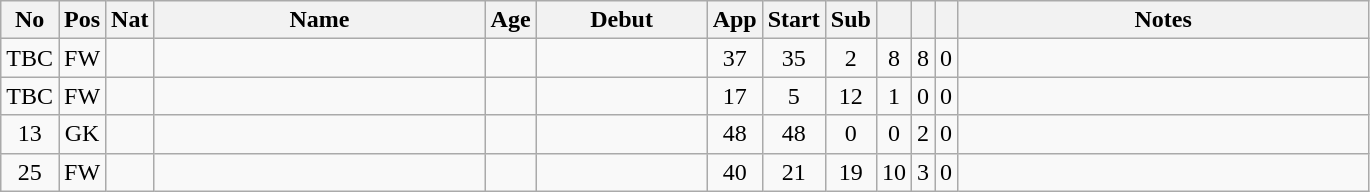<table class="wikitable sortable" style="text-align:center">
<tr>
<th style="text-align:center; width: 6pt;">No</th>
<th style="text-align:center; width: 6pt;">Pos</th>
<th style="text-align:center; width: 6pt;">Nat</th>
<th style="text-align:center; width: 160pt;">Name</th>
<th style="text-align:center; width: 6pt;">Age</th>
<th style="text-align:center; width: 80pt;">Debut</th>
<th style="text-align:center; width: 6pt;">App</th>
<th style="text-align:center; width: 6pt;">Start</th>
<th style="text-align:center; width: 6pt;">Sub</th>
<th style="text-align:center; width: 6pt;"></th>
<th style="text-align:center; width: 6pt;"></th>
<th style="text-align:center; width: 6pt;"></th>
<th style="text-align:center; width: 200pt;">Notes</th>
</tr>
<tr>
<td>TBC</td>
<td>FW</td>
<td></td>
<td></td>
<td></td>
<td></td>
<td>37</td>
<td>35</td>
<td>2</td>
<td>8</td>
<td>8</td>
<td>0</td>
<td></td>
</tr>
<tr>
<td>TBC</td>
<td>FW</td>
<td></td>
<td></td>
<td></td>
<td></td>
<td>17</td>
<td>5</td>
<td>12</td>
<td>1</td>
<td>0</td>
<td>0</td>
<td></td>
</tr>
<tr>
<td>13</td>
<td>GK</td>
<td></td>
<td></td>
<td></td>
<td></td>
<td>48</td>
<td>48</td>
<td>0</td>
<td>0</td>
<td>2</td>
<td>0</td>
<td></td>
</tr>
<tr>
<td>25</td>
<td>FW</td>
<td></td>
<td></td>
<td></td>
<td></td>
<td>40</td>
<td>21</td>
<td>19</td>
<td>10</td>
<td>3</td>
<td>0</td>
<td></td>
</tr>
</table>
